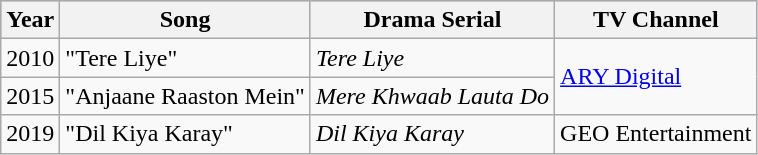<table class="wikitable">
<tr style="background:#b0c4de; text-align:center;">
<th>Year</th>
<th>Song</th>
<th>Drama Serial</th>
<th>TV Channel</th>
</tr>
<tr>
<td>2010</td>
<td>"Tere Liye"</td>
<td><em>Tere Liye</em></td>
<td rowspan="2"><a href='#'>ARY Digital</a></td>
</tr>
<tr>
<td>2015</td>
<td>"Anjaane Raaston Mein"</td>
<td><em>Mere Khwaab Lauta Do</em></td>
</tr>
<tr>
<td>2019</td>
<td>"Dil Kiya Karay"</td>
<td><em>Dil Kiya Karay</em></td>
<td>GEO Entertainment</td>
</tr>
</table>
